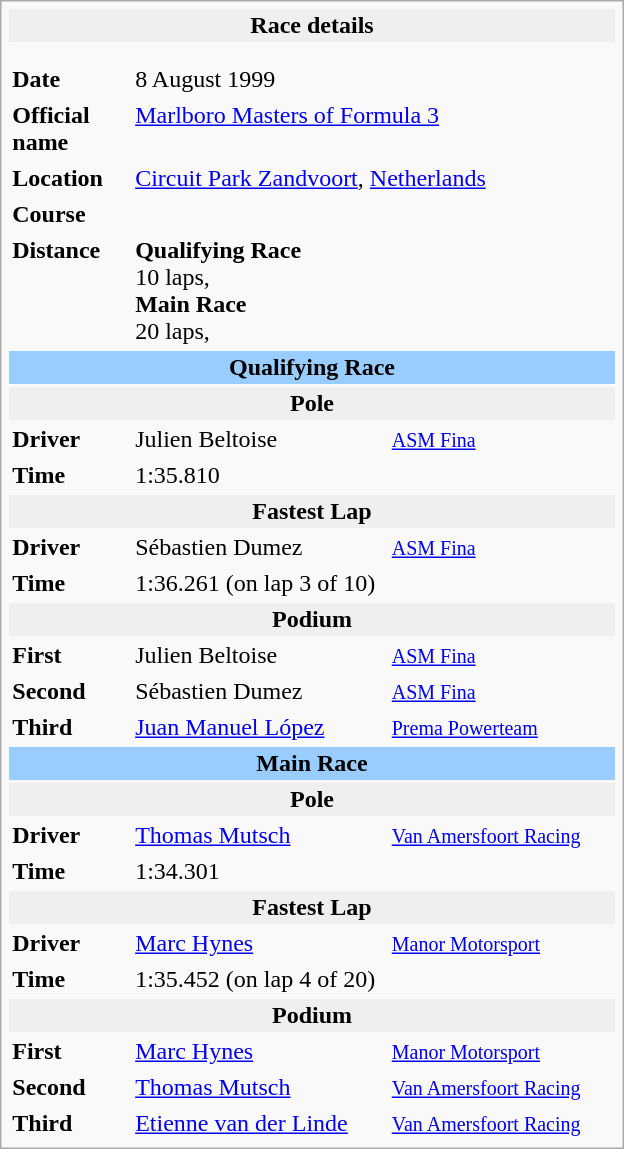<table class="infobox" align="right" cellpadding="2" style="float:right; width: 26em; ">
<tr>
<th colspan="3" style="background:#efefef;">Race details</th>
</tr>
<tr>
<td colspan="3" style="text-align:center;"></td>
</tr>
<tr>
<td colspan="3" style="text-align:center;"></td>
</tr>
<tr>
<td style="width: 20%;"><strong>Date</strong></td>
<td>8 August 1999</td>
</tr>
<tr>
<td><strong>Official name</strong></td>
<td colspan=2><a href='#'>Marlboro Masters of Formula 3</a></td>
</tr>
<tr>
<td><strong>Location</strong></td>
<td colspan=2><a href='#'>Circuit Park Zandvoort</a>, <a href='#'>Netherlands</a></td>
</tr>
<tr>
<td><strong>Course</strong></td>
<td colspan=2></td>
</tr>
<tr>
<td><strong>Distance</strong></td>
<td colspan=2><strong>Qualifying Race</strong><br>10 laps, <br><strong>Main Race</strong><br>20 laps, </td>
</tr>
<tr>
<td colspan="3" style="text-align:center; background-color:#99ccff"><strong>Qualifying Race</strong></td>
</tr>
<tr>
<th colspan="3" style="background:#efefef;">Pole</th>
</tr>
<tr>
<td><strong>Driver</strong></td>
<td> Julien Beltoise</td>
<td><small><a href='#'>ASM Fina</a></small></td>
</tr>
<tr>
<td><strong>Time</strong></td>
<td colspan=2>1:35.810</td>
</tr>
<tr>
<th colspan="3" style="background:#efefef;">Fastest Lap</th>
</tr>
<tr>
<td><strong>Driver</strong></td>
<td> Sébastien Dumez</td>
<td><small><a href='#'>ASM Fina</a></small></td>
</tr>
<tr>
<td><strong>Time</strong></td>
<td colspan=2>1:36.261 (on lap 3 of 10)</td>
</tr>
<tr>
<th colspan="3" style="background:#efefef;">Podium</th>
</tr>
<tr>
<td><strong>First</strong></td>
<td> Julien Beltoise</td>
<td><small><a href='#'>ASM Fina</a></small></td>
</tr>
<tr>
<td><strong>Second</strong></td>
<td> Sébastien Dumez</td>
<td><small><a href='#'>ASM Fina</a></small></td>
</tr>
<tr>
<td><strong>Third</strong></td>
<td> <a href='#'>Juan Manuel López</a></td>
<td><small><a href='#'>Prema Powerteam</a> </small></td>
</tr>
<tr>
<td colspan="3" style="text-align:center; background-color:#99ccff"><strong>Main Race</strong></td>
</tr>
<tr>
<th colspan="3" style="background:#efefef;">Pole</th>
</tr>
<tr>
<td><strong>Driver</strong></td>
<td> <a href='#'>Thomas Mutsch</a></td>
<td><small><a href='#'>Van Amersfoort Racing</a></small></td>
</tr>
<tr>
<td><strong>Time</strong></td>
<td colspan=2>1:34.301</td>
</tr>
<tr>
<th colspan="3" style="background:#efefef;">Fastest Lap</th>
</tr>
<tr>
<td><strong>Driver</strong></td>
<td> <a href='#'>Marc Hynes</a></td>
<td><small><a href='#'>Manor Motorsport</a></small></td>
</tr>
<tr>
<td><strong>Time</strong></td>
<td colspan=2>1:35.452 (on lap 4 of 20)</td>
</tr>
<tr>
<th colspan="3" style="background:#efefef;">Podium</th>
</tr>
<tr>
<td><strong>First</strong></td>
<td> <a href='#'>Marc Hynes</a></td>
<td><small><a href='#'>Manor Motorsport</a></small></td>
</tr>
<tr>
<td><strong>Second</strong></td>
<td> <a href='#'>Thomas Mutsch</a></td>
<td><small><a href='#'>Van Amersfoort Racing</a></small></td>
</tr>
<tr>
<td><strong>Third</strong></td>
<td> <a href='#'>Etienne van der Linde</a></td>
<td><small><a href='#'>Van Amersfoort Racing</a></small></td>
</tr>
</table>
